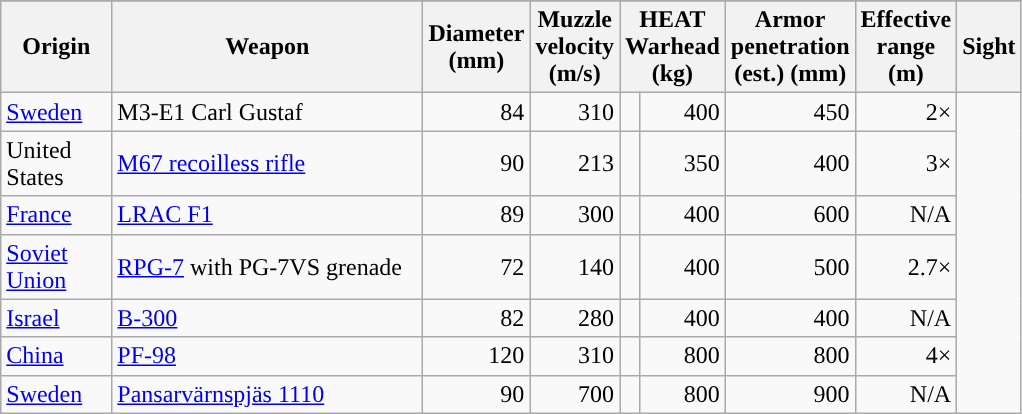<table class="wikitable sortable"  style="text-align: right;">
<tr>
</tr>
<tr>
<th scope="col" style="width: 50pt;">Origin</th>
<th scope="col" style="width: 150pt;">Weapon</th>
<th scope="col">Diameter <br>(mm)</th>
<th>Muzzle<br> velocity<br> (m/s)</th>
<th colspan=2>HEAT <br>Warhead <br>(kg)</th>
<th>Armor<br> penetration<br> (est.) (mm)</th>
<th>Effective<br> range <br>(m)</th>
<th>Sight</th>
</tr>
<tr>
<td style="text-align: left;"><a href='#'>Sweden</a></td>
<td style="text-align: left;">M3-E1 Carl Gustaf</td>
<td>84</td>
<td>310</td>
<td></td>
<td>400</td>
<td>450</td>
<td>2×</td>
</tr>
<tr>
<td style="text-align: left;">United States</td>
<td style="text-align: left;"><a href='#'>M67 recoilless rifle</a></td>
<td>90</td>
<td>213</td>
<td></td>
<td>350</td>
<td>400</td>
<td>3×</td>
</tr>
<tr>
<td style="text-align: left;"><a href='#'>France</a></td>
<td style="text-align: left;"><a href='#'>LRAC F1</a></td>
<td>89</td>
<td>300</td>
<td></td>
<td>400</td>
<td>600</td>
<td>N/A</td>
</tr>
<tr>
<td style="text-align: left;"><a href='#'>Soviet Union</a></td>
<td style="text-align: left;"><a href='#'>RPG-7</a> with PG-7VS grenade</td>
<td>72</td>
<td>140</td>
<td></td>
<td>400</td>
<td>500</td>
<td>2.7×</td>
</tr>
<tr>
<td style="text-align: left;"><a href='#'>Israel</a></td>
<td style="text-align: left;"><a href='#'>B-300</a></td>
<td>82</td>
<td>280</td>
<td></td>
<td>400</td>
<td>400</td>
<td>N/A</td>
</tr>
<tr>
<td style="text-align: left;"><a href='#'>China</a></td>
<td style="text-align: left;"><a href='#'>PF-98</a></td>
<td>120</td>
<td>310</td>
<td></td>
<td>800</td>
<td>800</td>
<td>4×</td>
</tr>
<tr>
<td style="text-align: left;"><a href='#'>Sweden</a></td>
<td style="text-align: left;"><a href='#'>Pansarvärnspjäs 1110</a></td>
<td>90</td>
<td>700</td>
<td></td>
<td>800</td>
<td>900</td>
<td>N/A</td>
</tr>
</table>
